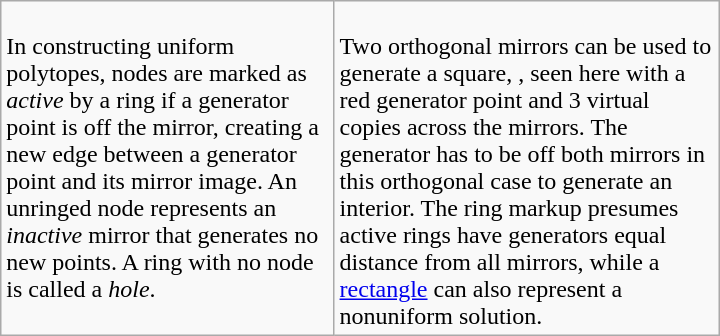<table class=wikitable align=right width=480>
<tr valign=top>
<td><br>In constructing uniform polytopes, nodes are marked as <em>active</em> by a ring if a generator point is off the mirror, creating a new edge between a generator point and its mirror image. An unringed node represents an <em>inactive</em> mirror that generates no new points. A ring with no node is called a <em>hole</em>.</td>
<td><br>Two orthogonal mirrors can be used to generate a square, , seen here with a red generator point and 3 virtual copies across the mirrors. The generator has to be off both mirrors in this orthogonal case to generate an interior. The ring markup presumes active rings have generators equal distance from all mirrors, while a <a href='#'>rectangle</a> can also represent a nonuniform solution.</td>
</tr>
</table>
